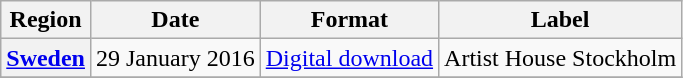<table class="wikitable sortable plainrowheaders">
<tr>
<th scope="col">Region</th>
<th scope="col">Date</th>
<th scope="col">Format</th>
<th scope="col">Label</th>
</tr>
<tr>
<th scope="row"><a href='#'>Sweden</a></th>
<td>29 January 2016</td>
<td><a href='#'>Digital download</a></td>
<td>Artist House Stockholm</td>
</tr>
<tr>
</tr>
</table>
